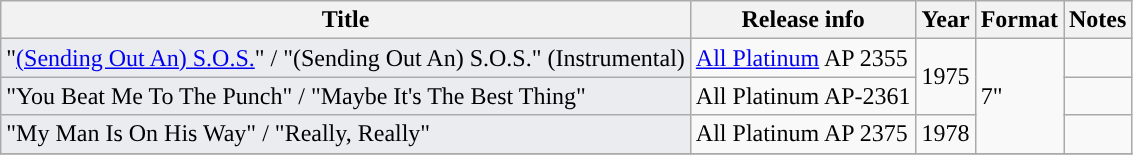<table class="wikitable plainrowheaders sortable">
<tr>
<th>Title</th>
<th>Release info</th>
<th>Year</th>
<th>Format</th>
<th class="unsortable">Notes</th>
</tr>
<tr>
<td style="background:#EAECF0">"<a href='#'>(Sending Out An) S.O.S.</a>" / "(Sending Out An) S.O.S." (Instrumental)</td>
<td><a href='#'>All Platinum</a> AP 2355</td>
<td rowspan="2">1975</td>
<td rowspan="3">7"</td>
<td></td>
</tr>
<tr>
<td style="background:#EAECF0">"You Beat Me To The Punch" / "Maybe It's The Best Thing"</td>
<td>All Platinum AP-2361</td>
<td></td>
</tr>
<tr>
<td style="background:#EAECF0">"My Man Is On His Way" / "Really, Really"</td>
<td>All Platinum AP 2375</td>
<td>1978</td>
<td></td>
</tr>
<tr>
</tr>
</table>
